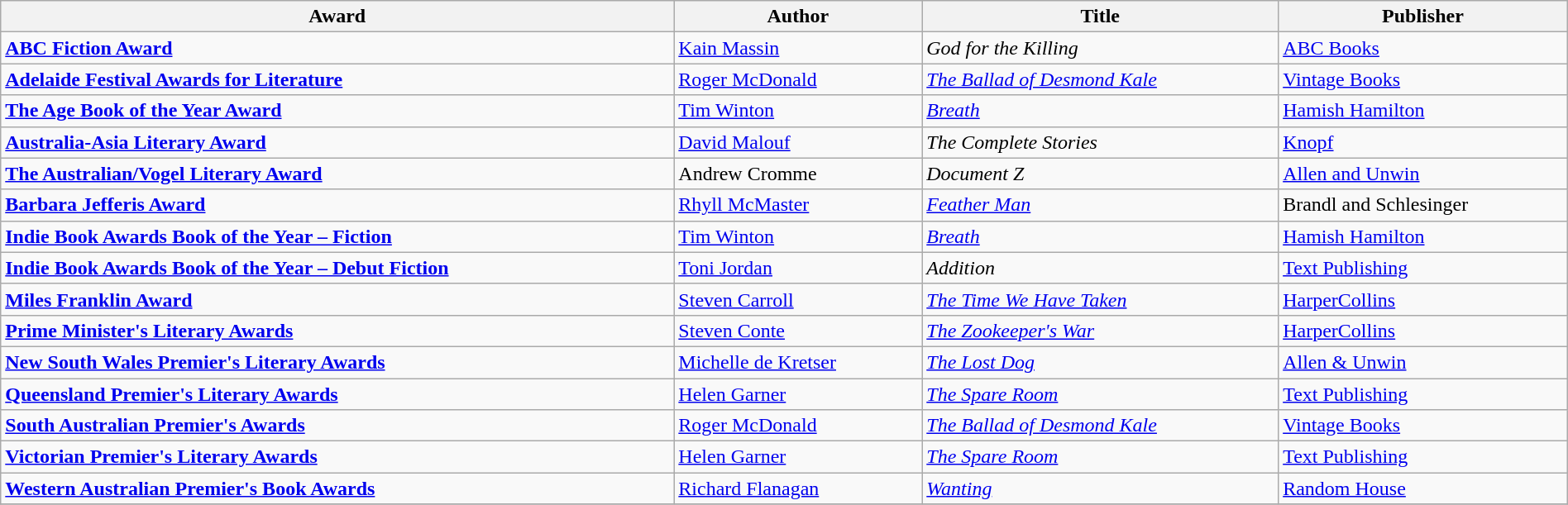<table class="wikitable" width=100%>
<tr>
<th>Award</th>
<th>Author</th>
<th>Title</th>
<th>Publisher</th>
</tr>
<tr>
<td><strong><a href='#'>ABC Fiction Award</a></strong></td>
<td><a href='#'>Kain Massin</a></td>
<td><em>God for the Killing</em></td>
<td><a href='#'>ABC Books</a></td>
</tr>
<tr>
<td><strong><a href='#'>Adelaide Festival Awards for Literature</a></strong></td>
<td><a href='#'>Roger McDonald</a></td>
<td><em><a href='#'>The Ballad of Desmond Kale</a></em></td>
<td><a href='#'>Vintage Books</a></td>
</tr>
<tr>
<td><strong><a href='#'>The Age Book of the Year Award</a></strong></td>
<td><a href='#'>Tim Winton</a></td>
<td><em><a href='#'>Breath</a></em></td>
<td><a href='#'>Hamish Hamilton</a></td>
</tr>
<tr>
<td><strong><a href='#'>Australia-Asia Literary Award</a></strong></td>
<td><a href='#'>David Malouf</a></td>
<td><em>The Complete Stories</em></td>
<td><a href='#'>Knopf</a></td>
</tr>
<tr>
<td><strong><a href='#'>The Australian/Vogel Literary Award</a></strong></td>
<td>Andrew Cromme</td>
<td><em>Document Z</em></td>
<td><a href='#'>Allen and Unwin</a></td>
</tr>
<tr>
<td><strong><a href='#'>Barbara Jefferis Award</a></strong></td>
<td><a href='#'>Rhyll McMaster</a></td>
<td><em><a href='#'>Feather Man</a></em></td>
<td>Brandl and Schlesinger</td>
</tr>
<tr>
<td><strong><a href='#'>Indie Book Awards Book of the Year – Fiction</a></strong></td>
<td><a href='#'>Tim Winton</a></td>
<td><em><a href='#'>Breath</a></em></td>
<td><a href='#'>Hamish Hamilton</a></td>
</tr>
<tr>
<td><strong><a href='#'>Indie Book Awards Book of the Year – Debut Fiction</a></strong></td>
<td><a href='#'>Toni Jordan</a></td>
<td><em>Addition</em></td>
<td><a href='#'>Text Publishing</a></td>
</tr>
<tr>
<td><strong><a href='#'>Miles Franklin Award</a></strong></td>
<td><a href='#'>Steven Carroll</a></td>
<td><em><a href='#'>The Time We Have Taken</a></em></td>
<td><a href='#'>HarperCollins</a></td>
</tr>
<tr>
<td><strong><a href='#'>Prime Minister's Literary Awards</a></strong></td>
<td><a href='#'>Steven Conte</a></td>
<td><em><a href='#'>The Zookeeper's War</a></em></td>
<td><a href='#'>HarperCollins</a></td>
</tr>
<tr>
<td><strong><a href='#'>New South Wales Premier's Literary Awards</a></strong></td>
<td><a href='#'>Michelle de Kretser</a></td>
<td><em><a href='#'>The Lost Dog</a></em></td>
<td><a href='#'>Allen & Unwin</a></td>
</tr>
<tr>
<td><strong><a href='#'>Queensland Premier's Literary Awards</a></strong></td>
<td><a href='#'>Helen Garner</a></td>
<td><em><a href='#'>The Spare Room</a></em></td>
<td><a href='#'>Text Publishing</a></td>
</tr>
<tr>
<td><strong><a href='#'>South Australian Premier's Awards</a></strong></td>
<td><a href='#'>Roger McDonald</a></td>
<td><em><a href='#'>The Ballad of Desmond Kale</a></em></td>
<td><a href='#'>Vintage Books</a></td>
</tr>
<tr>
<td><strong><a href='#'>Victorian Premier's Literary Awards</a></strong></td>
<td><a href='#'>Helen Garner</a></td>
<td><em><a href='#'>The Spare Room</a></em></td>
<td><a href='#'>Text Publishing</a></td>
</tr>
<tr>
<td><strong><a href='#'>Western Australian Premier's Book Awards</a></strong></td>
<td><a href='#'>Richard Flanagan</a></td>
<td><em><a href='#'>Wanting</a></em></td>
<td><a href='#'>Random House</a></td>
</tr>
<tr>
</tr>
</table>
